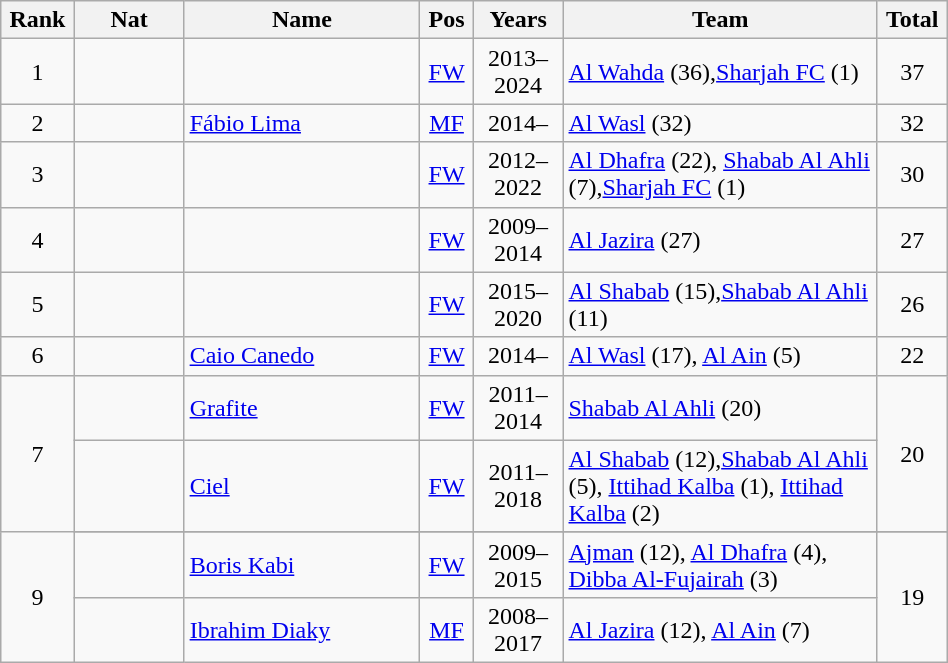<table class="wikitable sortable" style=text-align:center;width:50%>
<tr>
<th width=1%>Rank</th>
<th width=7%>Nat</th>
<th width=15%>Name</th>
<th width=1%>Pos</th>
<th width=3%>Years</th>
<th width=20%>Team</th>
<th width=1%>Total</th>
</tr>
<tr>
<td>1</td>
<td></td>
<td align="left"></td>
<td><a href='#'>FW</a></td>
<td>2013–2024</td>
<td align="left"><a href='#'>Al Wahda</a> (36),<a href='#'>Sharjah FC</a> (1)</td>
<td>37</td>
</tr>
<tr>
<td>2</td>
<td></td>
<td align="left"><a href='#'>Fábio Lima</a></td>
<td><a href='#'>MF</a></td>
<td>2014–</td>
<td align="left"><a href='#'>Al Wasl</a> (32)</td>
<td>32</td>
</tr>
<tr>
<td>3</td>
<td></td>
<td align="left"></td>
<td><a href='#'>FW</a></td>
<td>2012–2022</td>
<td align="left"><a href='#'>Al Dhafra</a> (22), <a href='#'>Shabab Al Ahli</a> (7),<a href='#'>Sharjah FC</a> (1)</td>
<td>30</td>
</tr>
<tr>
<td>4</td>
<td></td>
<td align="left"></td>
<td><a href='#'>FW</a></td>
<td>2009–2014</td>
<td align="left"><a href='#'>Al Jazira</a> (27)</td>
<td>27</td>
</tr>
<tr>
<td>5</td>
<td></td>
<td align="left"></td>
<td><a href='#'>FW</a></td>
<td>2015–2020</td>
<td align="left"><a href='#'>Al Shabab</a> (15),<a href='#'>Shabab Al Ahli</a> (11)</td>
<td>26</td>
</tr>
<tr>
<td>6</td>
<td></td>
<td align="left"><a href='#'>Caio Canedo</a></td>
<td><a href='#'>FW</a></td>
<td>2014–</td>
<td align="left"><a href='#'>Al Wasl</a> (17), <a href='#'>Al Ain</a> (5)</td>
<td>22</td>
</tr>
<tr>
<td rowspan="2">7</td>
<td></td>
<td align="left"><a href='#'>Grafite</a></td>
<td><a href='#'>FW</a></td>
<td>2011–2014</td>
<td align="left"><a href='#'>Shabab Al Ahli</a> (20)</td>
<td rowspan="2">20</td>
</tr>
<tr>
<td></td>
<td align="left"><a href='#'>Ciel</a></td>
<td><a href='#'>FW</a></td>
<td>2011–2018</td>
<td align="left"><a href='#'>Al Shabab</a> (12),<a href='#'>Shabab Al Ahli</a> (5), <a href='#'>Ittihad Kalba</a> (1), <a href='#'>Ittihad Kalba</a> (2)</td>
</tr>
<tr>
<td rowspan="3">9</td>
</tr>
<tr>
<td></td>
<td align="left"><a href='#'>Boris Kabi</a></td>
<td><a href='#'>FW</a></td>
<td>2009–2015</td>
<td align="left"><a href='#'>Ajman</a> (12), <a href='#'>Al Dhafra</a> (4), <a href='#'>Dibba Al-Fujairah</a> (3)</td>
<td rowspan="2">19</td>
</tr>
<tr>
<td></td>
<td align="left"><a href='#'>Ibrahim Diaky</a></td>
<td><a href='#'>MF</a></td>
<td>2008–2017</td>
<td align="left"><a href='#'>Al Jazira</a> (12), <a href='#'>Al Ain</a> (7)</td>
</tr>
</table>
